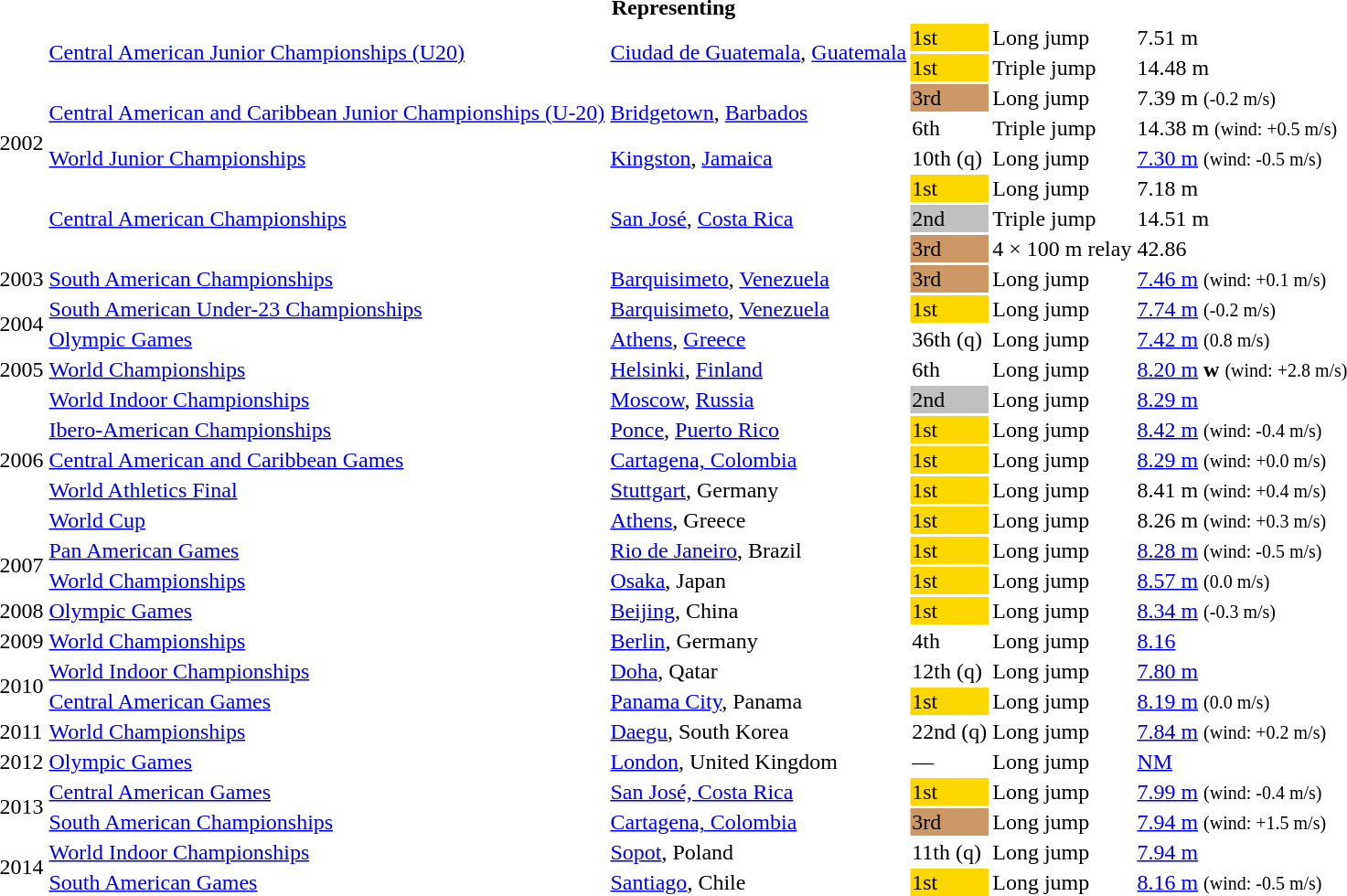<table>
<tr>
<th colspan="6">Representing </th>
</tr>
<tr>
<td rowspan="8">2002</td>
<td rowspan=2><a href='#'>Central American Junior Championships (U20)</a></td>
<td rowspan=2><a href='#'>Ciudad de Guatemala</a>, <a href='#'>Guatemala</a></td>
<td bgcolor=gold>1st</td>
<td>Long jump</td>
<td>7.51 m</td>
</tr>
<tr>
<td bgcolor=gold>1st</td>
<td>Triple jump</td>
<td>14.48 m</td>
</tr>
<tr>
<td rowspan=2><a href='#'>Central American and Caribbean Junior Championships (U-20)</a></td>
<td rowspan=2><a href='#'>Bridgetown</a>, <a href='#'>Barbados</a></td>
<td bgcolor=cc9966>3rd</td>
<td>Long jump</td>
<td>7.39 m <small>(-0.2 m/s)</small></td>
</tr>
<tr>
<td>6th</td>
<td>Triple jump</td>
<td>14.38 m <small>(wind: +0.5 m/s)</small></td>
</tr>
<tr>
<td><a href='#'>World Junior Championships</a></td>
<td><a href='#'>Kingston</a>, <a href='#'>Jamaica</a></td>
<td>10th (q)</td>
<td>Long jump</td>
<td><a href='#'>7.30 m</a> <small>(wind: -0.5 m/s)</small></td>
</tr>
<tr>
<td rowspan="3"><a href='#'>Central American Championships</a></td>
<td rowspan="3"><a href='#'>San José</a>, <a href='#'>Costa Rica</a></td>
<td bgcolor=gold>1st</td>
<td>Long jump</td>
<td>7.18 m</td>
</tr>
<tr>
<td bgcolor=silver>2nd</td>
<td>Triple jump</td>
<td>14.51 m</td>
</tr>
<tr>
<td bgcolor=cc9966>3rd</td>
<td>4 × 100 m relay</td>
<td>42.86</td>
</tr>
<tr>
<td>2003</td>
<td><a href='#'>South American Championships</a></td>
<td><a href='#'>Barquisimeto</a>, <a href='#'>Venezuela</a></td>
<td bgcolor="cc9966">3rd</td>
<td>Long jump</td>
<td><a href='#'>7.46 m</a> <small>(wind: +0.1 m/s)</small></td>
</tr>
<tr>
<td rowspan="2">2004</td>
<td><a href='#'>South American Under-23 Championships</a></td>
<td><a href='#'>Barquisimeto</a>, <a href='#'>Venezuela</a></td>
<td bgcolor=gold>1st</td>
<td>Long jump</td>
<td><a href='#'>7.74 m</a> <small>(-0.2 m/s)</small></td>
</tr>
<tr>
<td><a href='#'>Olympic Games</a></td>
<td><a href='#'>Athens</a>, <a href='#'>Greece</a></td>
<td>36th (q)</td>
<td>Long jump</td>
<td><a href='#'>7.42 m</a> <small>(0.8 m/s)</small></td>
</tr>
<tr>
<td>2005</td>
<td><a href='#'>World Championships</a></td>
<td><a href='#'>Helsinki</a>, <a href='#'>Finland</a></td>
<td>6th</td>
<td>Long jump</td>
<td><a href='#'>8.20 m</a> <strong>w</strong> <small>(wind: +2.8 m/s)</small></td>
</tr>
<tr>
<td rowspan="5">2006</td>
<td><a href='#'>World Indoor Championships</a></td>
<td><a href='#'>Moscow</a>, <a href='#'>Russia</a></td>
<td bgcolor="silver">2nd</td>
<td>Long jump</td>
<td><a href='#'>8.29 m</a> </td>
</tr>
<tr>
<td><a href='#'>Ibero-American Championships</a></td>
<td><a href='#'>Ponce</a>, <a href='#'>Puerto Rico</a></td>
<td bgcolor=gold>1st</td>
<td>Long jump</td>
<td><a href='#'>8.42 m</a> <small>(wind: -0.4 m/s)</small></td>
</tr>
<tr>
<td><a href='#'>Central American and Caribbean Games</a></td>
<td><a href='#'>Cartagena, Colombia</a></td>
<td bgcolor="gold">1st</td>
<td>Long jump</td>
<td><a href='#'>8.29 m</a> <small>(wind: +0.0 m/s)</small></td>
</tr>
<tr>
<td><a href='#'>World Athletics Final</a></td>
<td><a href='#'>Stuttgart</a>, Germany</td>
<td bgcolor=gold>1st</td>
<td>Long jump</td>
<td>8.41 m <small>(wind: +0.4 m/s)</small></td>
</tr>
<tr>
<td><a href='#'>World Cup</a></td>
<td><a href='#'>Athens</a>, Greece</td>
<td bgcolor=gold>1st</td>
<td>Long jump</td>
<td>8.26 m <small>(wind: +0.3 m/s)</small></td>
</tr>
<tr>
<td rowspan="2">2007</td>
<td><a href='#'>Pan American Games</a></td>
<td><a href='#'>Rio de Janeiro</a>, Brazil</td>
<td bgcolor="gold">1st</td>
<td>Long jump</td>
<td><a href='#'>8.28 m</a> <small>(wind: -0.5 m/s)</small></td>
</tr>
<tr>
<td><a href='#'>World Championships</a></td>
<td><a href='#'>Osaka</a>, Japan</td>
<td bgcolor="gold">1st</td>
<td>Long jump</td>
<td><a href='#'>8.57 m</a>  <small>(0.0 m/s)</small></td>
</tr>
<tr>
<td>2008</td>
<td><a href='#'>Olympic Games</a></td>
<td><a href='#'>Beijing</a>, China</td>
<td bgcolor="gold">1st</td>
<td>Long jump</td>
<td><a href='#'>8.34 m</a> <small>(-0.3 m/s)</small></td>
</tr>
<tr>
<td>2009</td>
<td><a href='#'>World Championships</a></td>
<td><a href='#'>Berlin</a>, Germany</td>
<td>4th</td>
<td>Long jump</td>
<td><a href='#'>8.16</a></td>
</tr>
<tr>
<td rowspan="2">2010</td>
<td><a href='#'>World Indoor Championships</a></td>
<td><a href='#'>Doha</a>, Qatar</td>
<td>12th (q)</td>
<td>Long jump</td>
<td><a href='#'>7.80 m</a></td>
</tr>
<tr>
<td><a href='#'>Central American Games</a></td>
<td><a href='#'>Panama City</a>, Panama</td>
<td bgcolor=gold>1st</td>
<td>Long jump</td>
<td><a href='#'>8.19 m</a>  <small>(0.0 m/s)</small></td>
</tr>
<tr>
<td>2011</td>
<td><a href='#'>World Championships</a></td>
<td><a href='#'>Daegu</a>, South Korea</td>
<td>22nd (q)</td>
<td>Long jump</td>
<td><a href='#'>7.84 m</a> <small>(wind: +0.2 m/s)</small></td>
</tr>
<tr>
<td>2012</td>
<td><a href='#'>Olympic Games</a></td>
<td><a href='#'>London</a>, United Kingdom</td>
<td>—</td>
<td>Long jump</td>
<td><a href='#'>NM</a></td>
</tr>
<tr>
<td rowspan=2>2013</td>
<td><a href='#'>Central American Games</a></td>
<td><a href='#'>San José, Costa Rica</a></td>
<td bgcolor=gold>1st</td>
<td>Long jump</td>
<td><a href='#'>7.99 m</a> <small>(wind: -0.4 m/s)</small></td>
</tr>
<tr>
<td><a href='#'>South American Championships</a></td>
<td><a href='#'>Cartagena, Colombia</a></td>
<td bgcolor=cc9966>3rd</td>
<td>Long jump</td>
<td><a href='#'>7.94 m</a> <small>(wind: +1.5 m/s)</small></td>
</tr>
<tr>
<td rowspan=2>2014</td>
<td><a href='#'>World Indoor Championships</a></td>
<td><a href='#'>Sopot</a>, Poland</td>
<td>11th (q)</td>
<td>Long jump</td>
<td><a href='#'>7.94 m</a></td>
</tr>
<tr>
<td><a href='#'>South American Games</a></td>
<td><a href='#'>Santiago</a>, Chile</td>
<td bgcolor=gold>1st</td>
<td>Long jump</td>
<td><a href='#'>8.16 m</a> <small>(wind: -0.5 m/s)</small></td>
</tr>
</table>
